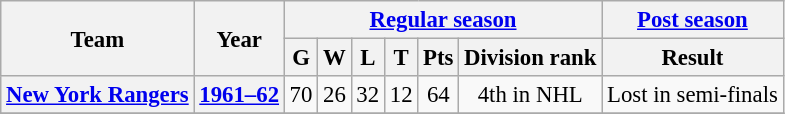<table class="wikitable" style="font-size: 95%; text-align:center;">
<tr>
<th rowspan="2">Team</th>
<th rowspan="2">Year</th>
<th colspan="6"><a href='#'>Regular season</a></th>
<th colspan="1"><a href='#'>Post season</a></th>
</tr>
<tr>
<th>G</th>
<th>W</th>
<th>L</th>
<th>T</th>
<th>Pts</th>
<th>Division rank</th>
<th>Result</th>
</tr>
<tr>
<th><a href='#'>New York Rangers</a></th>
<th><a href='#'>1961–62</a></th>
<td>70</td>
<td>26</td>
<td>32</td>
<td>12</td>
<td>64</td>
<td>4th in NHL</td>
<td>Lost in semi-finals</td>
</tr>
<tr>
</tr>
</table>
